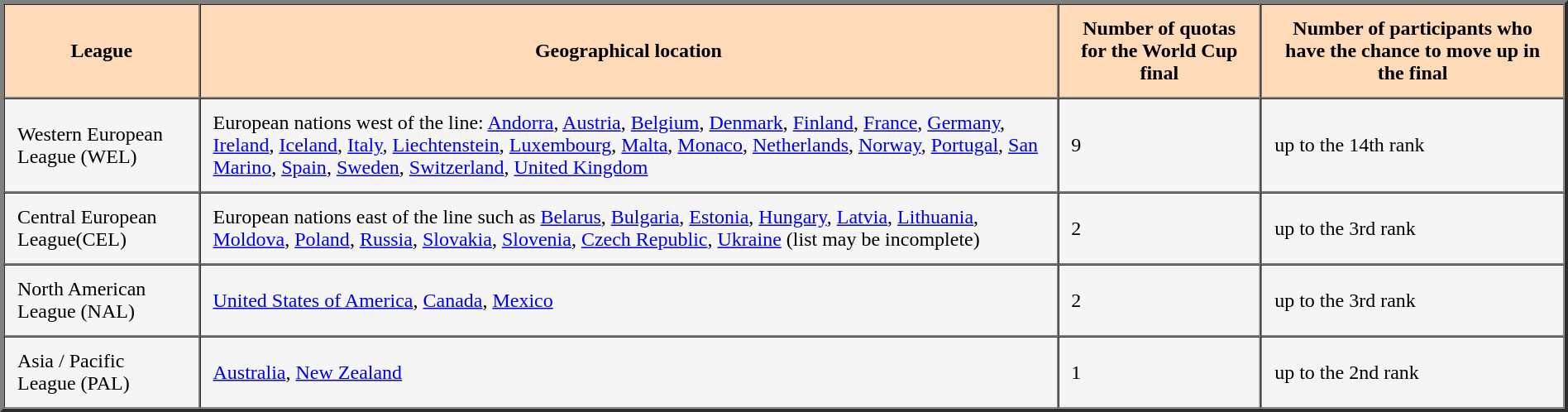<table border="3" cellpadding="10" cellspacing="0">
<tr>
<th style="background:#FFDAB9;">League</th>
<th style="background:#FFDAB9;">Geographical location</th>
<th style="background:#FFDAB9;">Number of quotas for the World Cup final</th>
<th style="background:#FFDAB9;">Number of participants who have the chance to move up in the final</th>
</tr>
<tr ---- bgcolor=#F5F5F5>
<td>Western European League (WEL)</td>
<td>European nations west of the line: <a href='#'>Andorra</a>, <a href='#'>Austria</a>, <a href='#'>Belgium</a>, <a href='#'>Denmark</a>, <a href='#'>Finland</a>, <a href='#'>France</a>, <a href='#'>Germany</a>, <a href='#'>Ireland</a>, <a href='#'>Iceland</a>, <a href='#'>Italy</a>, <a href='#'>Liechtenstein</a>, <a href='#'>Luxembourg</a>, <a href='#'>Malta</a>, <a href='#'>Monaco</a>, <a href='#'>Netherlands</a>, <a href='#'>Norway</a>, <a href='#'>Portugal</a>, <a href='#'>San Marino</a>, <a href='#'>Spain</a>, <a href='#'>Sweden</a>, <a href='#'>Switzerland</a>, <a href='#'>United Kingdom</a></td>
<td>9</td>
<td>up to the 14th rank</td>
</tr>
<tr ---- bgcolor=#F5F5F5>
<td>Central European League(CEL)</td>
<td>European nations east of the line such as <a href='#'>Belarus</a>, <a href='#'>Bulgaria</a>, <a href='#'>Estonia</a>, <a href='#'>Hungary</a>, <a href='#'>Latvia</a>, <a href='#'>Lithuania</a>, <a href='#'>Moldova</a>, <a href='#'>Poland</a>, <a href='#'>Russia</a>, <a href='#'>Slovakia</a>, <a href='#'>Slovenia</a>, <a href='#'>Czech Republic</a>, <a href='#'>Ukraine</a> (list may be incomplete)</td>
<td>2</td>
<td>up to the 3rd rank</td>
</tr>
<tr ---- bgcolor=#F5F5F5>
<td>North American League (NAL)</td>
<td><a href='#'>United States of America</a>, <a href='#'>Canada</a>, <a href='#'>Mexico</a></td>
<td>2</td>
<td>up to the 3rd rank</td>
</tr>
<tr ---- bgcolor=#F5F5F5>
<td>Asia / Pacific League (PAL)</td>
<td><a href='#'>Australia</a>, <a href='#'>New Zealand</a></td>
<td>1</td>
<td>up to the 2nd rank</td>
</tr>
</table>
